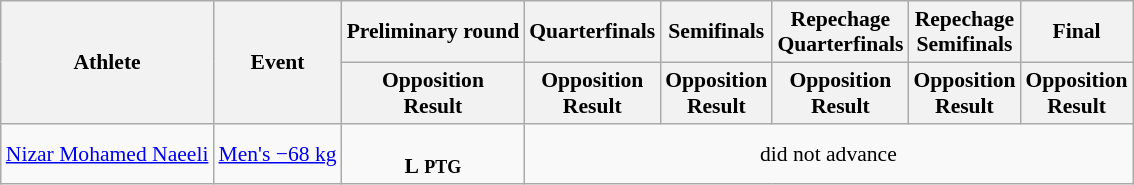<table class="wikitable" border="1" style="font-size:90%">
<tr>
<th rowspan=2>Athlete</th>
<th rowspan=2>Event</th>
<th>Preliminary round</th>
<th>Quarterfinals</th>
<th>Semifinals</th>
<th>Repechage <br> Quarterfinals</th>
<th>Repechage <br> Semifinals</th>
<th>Final</th>
</tr>
<tr>
<th>Opposition<br>Result</th>
<th>Opposition<br>Result</th>
<th>Opposition<br>Result</th>
<th>Opposition<br>Result</th>
<th>Opposition<br>Result</th>
<th>Opposition<br>Result</th>
</tr>
<tr>
<td><a href='#'>Nizar Mohamed Naeeli</a></td>
<td><a href='#'>Men's −68 kg</a></td>
<td align=center><br><strong>L</strong> <small><strong>PTG</strong></small></td>
<td align=center colspan=5>did not advance</td>
</tr>
</table>
